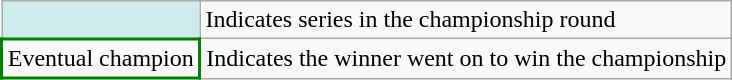<table class="wikitable">
<tr>
<td style="background-color:#cfecec"></td>
<td>Indicates series in the championship round</td>
</tr>
<tr>
<td style="border-bottom:2px solid green; border-top:2px solid green; border-left:2px solid green; border-right:2px solid green">Eventual champion</td>
<td>Indicates the winner went on to win the championship</td>
</tr>
</table>
